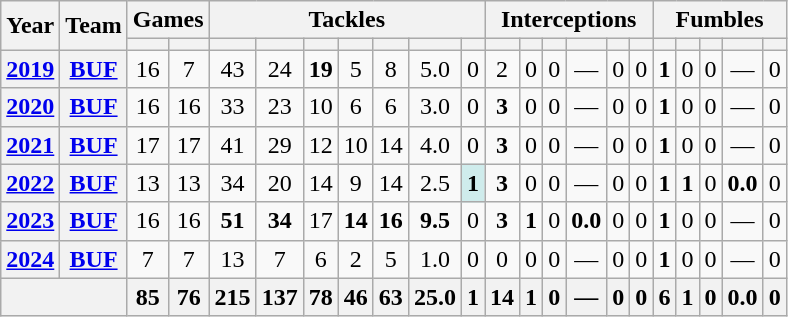<table class="wikitable" style="text-align: center;">
<tr>
<th rowspan="2">Year</th>
<th rowspan="2">Team</th>
<th colspan="2">Games</th>
<th colspan="7">Tackles</th>
<th colspan="6">Interceptions</th>
<th colspan="5">Fumbles</th>
</tr>
<tr>
<th></th>
<th></th>
<th></th>
<th></th>
<th></th>
<th></th>
<th></th>
<th></th>
<th></th>
<th></th>
<th></th>
<th></th>
<th></th>
<th></th>
<th></th>
<th></th>
<th></th>
<th></th>
<th></th>
<th></th>
</tr>
<tr>
<th><a href='#'>2019</a></th>
<th><a href='#'>BUF</a></th>
<td>16</td>
<td>7</td>
<td>43</td>
<td>24</td>
<td><strong>19</strong></td>
<td>5</td>
<td>8</td>
<td>5.0</td>
<td>0</td>
<td>2</td>
<td>0</td>
<td>0</td>
<td>—</td>
<td>0</td>
<td>0</td>
<td><strong>1</strong></td>
<td>0</td>
<td>0</td>
<td>—</td>
<td>0</td>
</tr>
<tr>
<th><a href='#'>2020</a></th>
<th><a href='#'>BUF</a></th>
<td>16</td>
<td>16</td>
<td>33</td>
<td>23</td>
<td>10</td>
<td>6</td>
<td>6</td>
<td>3.0</td>
<td>0</td>
<td><strong>3</strong></td>
<td>0</td>
<td>0</td>
<td>—</td>
<td>0</td>
<td>0</td>
<td><strong>1</strong></td>
<td>0</td>
<td>0</td>
<td>—</td>
<td>0</td>
</tr>
<tr>
<th><a href='#'>2021</a></th>
<th><a href='#'>BUF</a></th>
<td>17</td>
<td>17</td>
<td>41</td>
<td>29</td>
<td>12</td>
<td>10</td>
<td>14</td>
<td>4.0</td>
<td>0</td>
<td><strong>3</strong></td>
<td>0</td>
<td>0</td>
<td>—</td>
<td>0</td>
<td>0</td>
<td><strong>1</strong></td>
<td>0</td>
<td>0</td>
<td>—</td>
<td>0</td>
</tr>
<tr>
<th><a href='#'>2022</a></th>
<th><a href='#'>BUF</a></th>
<td>13</td>
<td>13</td>
<td>34</td>
<td>20</td>
<td>14</td>
<td>9</td>
<td>14</td>
<td>2.5</td>
<td style="background:#cfecec;"><strong>1</strong></td>
<td><strong>3</strong></td>
<td>0</td>
<td>0</td>
<td>—</td>
<td>0</td>
<td>0</td>
<td><strong>1</strong></td>
<td><strong>1</strong></td>
<td>0</td>
<td><strong>0.0</strong></td>
<td>0</td>
</tr>
<tr>
<th><a href='#'>2023</a></th>
<th><a href='#'>BUF</a></th>
<td>16</td>
<td>16</td>
<td><strong>51</strong></td>
<td><strong>34</strong></td>
<td>17</td>
<td><strong>14</strong></td>
<td><strong>16</strong></td>
<td><strong>9.5</strong></td>
<td>0</td>
<td><strong>3</strong></td>
<td><strong>1</strong></td>
<td>0</td>
<td><strong>0.0</strong></td>
<td>0</td>
<td>0</td>
<td><strong>1</strong></td>
<td>0</td>
<td>0</td>
<td>—</td>
<td>0</td>
</tr>
<tr>
<th><a href='#'>2024</a></th>
<th><a href='#'>BUF</a></th>
<td>7</td>
<td>7</td>
<td>13</td>
<td>7</td>
<td>6</td>
<td>2</td>
<td>5</td>
<td>1.0</td>
<td>0</td>
<td>0</td>
<td>0</td>
<td>0</td>
<td>—</td>
<td>0</td>
<td>0</td>
<td><strong>1</strong></td>
<td>0</td>
<td>0</td>
<td>—</td>
<td>0</td>
</tr>
<tr>
<th colspan="2"></th>
<th>85</th>
<th>76</th>
<th>215</th>
<th>137</th>
<th>78</th>
<th>46</th>
<th>63</th>
<th>25.0</th>
<th>1</th>
<th>14</th>
<th>1</th>
<th>0</th>
<th>—</th>
<th>0</th>
<th>0</th>
<th>6</th>
<th>1</th>
<th>0</th>
<th>0.0</th>
<th>0</th>
</tr>
</table>
